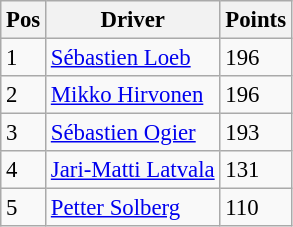<table class="wikitable" style="font-size: 95%;">
<tr>
<th>Pos</th>
<th>Driver</th>
<th>Points</th>
</tr>
<tr>
<td>1</td>
<td> <a href='#'>Sébastien Loeb</a></td>
<td>196</td>
</tr>
<tr>
<td>2</td>
<td> <a href='#'>Mikko Hirvonen</a></td>
<td>196</td>
</tr>
<tr>
<td>3</td>
<td> <a href='#'>Sébastien Ogier</a></td>
<td>193</td>
</tr>
<tr>
<td>4</td>
<td> <a href='#'>Jari-Matti Latvala</a></td>
<td>131</td>
</tr>
<tr>
<td>5</td>
<td> <a href='#'>Petter Solberg</a></td>
<td>110</td>
</tr>
</table>
